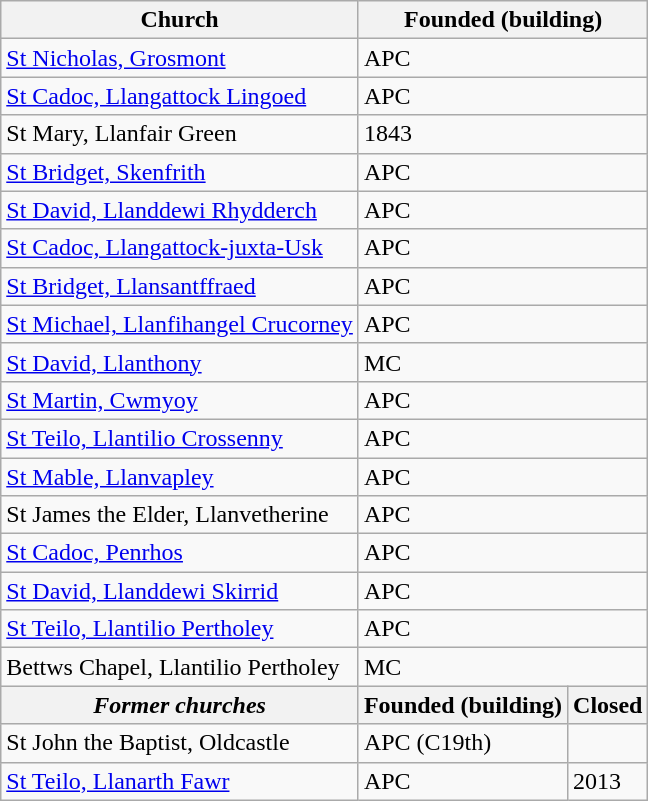<table class="wikitable">
<tr>
<th>Church</th>
<th colspan="2">Founded (building)</th>
</tr>
<tr>
<td><a href='#'>St Nicholas, Grosmont</a></td>
<td colspan="2">APC</td>
</tr>
<tr>
<td><a href='#'>St Cadoc, Llangattock Lingoed</a></td>
<td colspan="2">APC</td>
</tr>
<tr>
<td>St Mary, Llanfair Green</td>
<td colspan="2">1843</td>
</tr>
<tr>
<td><a href='#'>St Bridget, Skenfrith</a></td>
<td colspan="2">APC</td>
</tr>
<tr>
<td><a href='#'>St David, Llanddewi Rhydderch</a></td>
<td colspan="2">APC</td>
</tr>
<tr>
<td><a href='#'>St Cadoc, Llangattock-juxta-Usk</a></td>
<td colspan="2">APC</td>
</tr>
<tr>
<td><a href='#'>St Bridget, Llansantffraed</a></td>
<td colspan="2">APC</td>
</tr>
<tr>
<td><a href='#'>St Michael, Llanfihangel Crucorney</a></td>
<td colspan="2">APC</td>
</tr>
<tr>
<td><a href='#'>St David, Llanthony</a></td>
<td colspan="2">MC</td>
</tr>
<tr>
<td><a href='#'>St Martin, Cwmyoy</a></td>
<td colspan="2">APC</td>
</tr>
<tr>
<td><a href='#'>St Teilo, Llantilio Crossenny</a></td>
<td colspan="2">APC</td>
</tr>
<tr>
<td><a href='#'>St Mable, Llanvapley</a></td>
<td colspan="2">APC</td>
</tr>
<tr>
<td>St James the Elder, Llanvetherine</td>
<td colspan="2">APC</td>
</tr>
<tr>
<td><a href='#'>St Cadoc, Penrhos</a></td>
<td colspan="2">APC</td>
</tr>
<tr>
<td><a href='#'>St David, Llanddewi Skirrid</a></td>
<td colspan="2">APC</td>
</tr>
<tr>
<td><a href='#'>St Teilo, Llantilio Pertholey</a></td>
<td colspan="2">APC</td>
</tr>
<tr>
<td>Bettws Chapel, Llantilio Pertholey</td>
<td colspan="2">MC</td>
</tr>
<tr>
<th><em>Former churches</em></th>
<th>Founded (building)</th>
<th>Closed</th>
</tr>
<tr>
<td>St John the Baptist, Oldcastle</td>
<td>APC (C19th)</td>
<td></td>
</tr>
<tr>
<td><a href='#'>St Teilo, Llanarth Fawr</a></td>
<td>APC</td>
<td>2013</td>
</tr>
</table>
